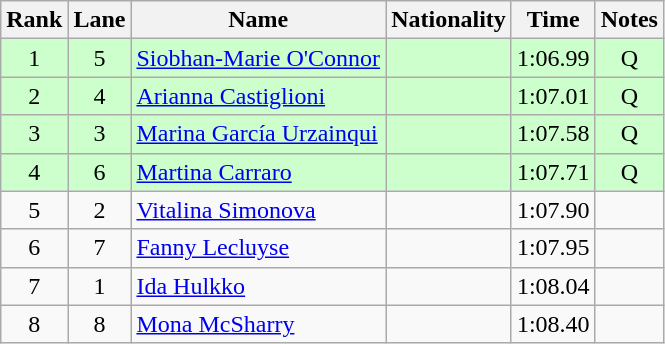<table class="wikitable sortable" style="text-align:center">
<tr>
<th>Rank</th>
<th>Lane</th>
<th>Name</th>
<th>Nationality</th>
<th>Time</th>
<th>Notes</th>
</tr>
<tr bgcolor=ccffcc>
<td>1</td>
<td>5</td>
<td align=left><a href='#'>Siobhan-Marie O'Connor</a></td>
<td align=left></td>
<td>1:06.99</td>
<td>Q</td>
</tr>
<tr bgcolor=ccffcc>
<td>2</td>
<td>4</td>
<td align=left><a href='#'>Arianna Castiglioni</a></td>
<td align=left></td>
<td>1:07.01</td>
<td>Q</td>
</tr>
<tr bgcolor=ccffcc>
<td>3</td>
<td>3</td>
<td align=left><a href='#'>Marina García Urzainqui</a></td>
<td align=left></td>
<td>1:07.58</td>
<td>Q</td>
</tr>
<tr bgcolor=ccffcc>
<td>4</td>
<td>6</td>
<td align=left><a href='#'>Martina Carraro</a></td>
<td align=left></td>
<td>1:07.71</td>
<td>Q</td>
</tr>
<tr>
<td>5</td>
<td>2</td>
<td align=left><a href='#'>Vitalina Simonova</a></td>
<td align=left></td>
<td>1:07.90</td>
<td></td>
</tr>
<tr>
<td>6</td>
<td>7</td>
<td align=left><a href='#'>Fanny Lecluyse</a></td>
<td align=left></td>
<td>1:07.95</td>
<td></td>
</tr>
<tr>
<td>7</td>
<td>1</td>
<td align=left><a href='#'>Ida Hulkko</a></td>
<td align=left></td>
<td>1:08.04</td>
<td></td>
</tr>
<tr>
<td>8</td>
<td>8</td>
<td align=left><a href='#'>Mona McSharry</a></td>
<td align=left></td>
<td>1:08.40</td>
<td></td>
</tr>
</table>
